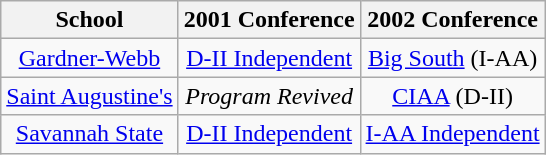<table class="wikitable sortable">
<tr>
<th>School</th>
<th>2001 Conference</th>
<th>2002 Conference</th>
</tr>
<tr style="text-align:center;">
<td><a href='#'>Gardner-Webb</a></td>
<td><a href='#'>D-II Independent</a></td>
<td><a href='#'>Big South</a> (I-AA)</td>
</tr>
<tr style="text-align:center;">
<td><a href='#'>Saint Augustine's</a></td>
<td><em>Program Revived</em></td>
<td><a href='#'>CIAA</a> (D-II)</td>
</tr>
<tr style="text-align:center;">
<td><a href='#'>Savannah State</a></td>
<td><a href='#'>D-II Independent</a></td>
<td><a href='#'>I-AA Independent</a></td>
</tr>
</table>
